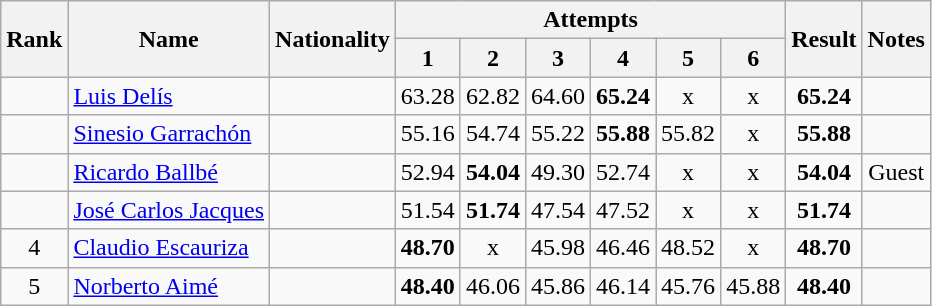<table class="wikitable sortable" style="text-align:center">
<tr>
<th rowspan=2>Rank</th>
<th rowspan=2>Name</th>
<th rowspan=2>Nationality</th>
<th colspan=6>Attempts</th>
<th rowspan=2>Result</th>
<th rowspan=2>Notes</th>
</tr>
<tr>
<th>1</th>
<th>2</th>
<th>3</th>
<th>4</th>
<th>5</th>
<th>6</th>
</tr>
<tr>
<td align=center></td>
<td align=left><a href='#'>Luis Delís</a></td>
<td align=left></td>
<td>63.28</td>
<td>62.82</td>
<td>64.60</td>
<td><strong>65.24</strong></td>
<td>x</td>
<td>x</td>
<td><strong>65.24</strong></td>
<td></td>
</tr>
<tr>
<td align=center></td>
<td align=left><a href='#'>Sinesio Garrachón</a></td>
<td align=left></td>
<td>55.16</td>
<td>54.74</td>
<td>55.22</td>
<td><strong>55.88</strong></td>
<td>55.82</td>
<td>x</td>
<td><strong>55.88</strong></td>
<td></td>
</tr>
<tr>
<td align=center></td>
<td align=left><a href='#'>Ricardo Ballbé</a></td>
<td align=left></td>
<td>52.94</td>
<td><strong>54.04</strong></td>
<td>49.30</td>
<td>52.74</td>
<td>x</td>
<td>x</td>
<td><strong>54.04</strong></td>
<td>Guest</td>
</tr>
<tr>
<td align=center></td>
<td align=left><a href='#'>José Carlos Jacques</a></td>
<td align=left></td>
<td>51.54</td>
<td><strong>51.74</strong></td>
<td>47.54</td>
<td>47.52</td>
<td>x</td>
<td>x</td>
<td><strong>51.74</strong></td>
<td></td>
</tr>
<tr>
<td align=center>4</td>
<td align=left><a href='#'>Claudio Escauriza</a></td>
<td align=left></td>
<td><strong>48.70</strong></td>
<td>x</td>
<td>45.98</td>
<td>46.46</td>
<td>48.52</td>
<td>x</td>
<td><strong>48.70</strong></td>
<td></td>
</tr>
<tr>
<td align=center>5</td>
<td align=left><a href='#'>Norberto Aimé</a></td>
<td align=left></td>
<td><strong>48.40</strong></td>
<td>46.06</td>
<td>45.86</td>
<td>46.14</td>
<td>45.76</td>
<td>45.88</td>
<td><strong>48.40</strong></td>
<td></td>
</tr>
</table>
